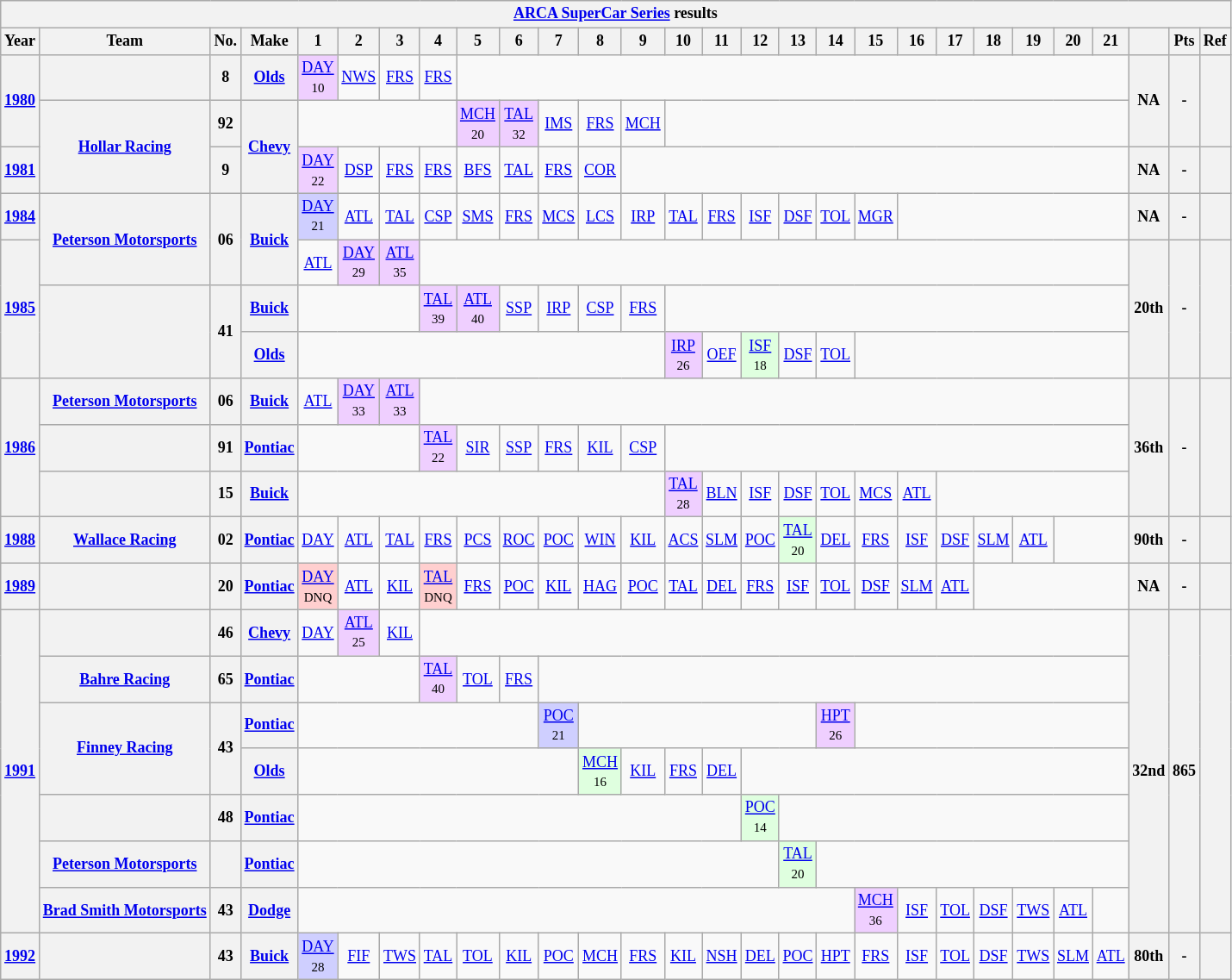<table class="wikitable" style="text-align:center; font-size:75%">
<tr>
<th colspan=45><a href='#'>ARCA SuperCar Series</a> results</th>
</tr>
<tr>
<th>Year</th>
<th>Team</th>
<th>No.</th>
<th>Make</th>
<th>1</th>
<th>2</th>
<th>3</th>
<th>4</th>
<th>5</th>
<th>6</th>
<th>7</th>
<th>8</th>
<th>9</th>
<th>10</th>
<th>11</th>
<th>12</th>
<th>13</th>
<th>14</th>
<th>15</th>
<th>16</th>
<th>17</th>
<th>18</th>
<th>19</th>
<th>20</th>
<th>21</th>
<th></th>
<th>Pts</th>
<th>Ref</th>
</tr>
<tr>
<th rowspan=2><a href='#'>1980</a></th>
<th></th>
<th>8</th>
<th><a href='#'>Olds</a></th>
<td style="background:#EFCFFF;"><a href='#'>DAY</a><br><small>10</small></td>
<td><a href='#'>NWS</a></td>
<td><a href='#'>FRS</a></td>
<td><a href='#'>FRS</a></td>
<td colspan=17></td>
<th rowspan=2>NA</th>
<th rowspan=2>-</th>
<th rowspan=2></th>
</tr>
<tr>
<th rowspan=2><a href='#'>Hollar Racing</a></th>
<th>92</th>
<th rowspan=2><a href='#'>Chevy</a></th>
<td colspan=4></td>
<td style="background:#EFCFFF;"><a href='#'>MCH</a><br><small>20</small></td>
<td style="background:#EFCFFF;"><a href='#'>TAL</a><br><small>32</small></td>
<td><a href='#'>IMS</a></td>
<td><a href='#'>FRS</a></td>
<td><a href='#'>MCH</a></td>
<td colspan=12></td>
</tr>
<tr>
<th><a href='#'>1981</a></th>
<th>9</th>
<td style="background:#EFCFFF;"><a href='#'>DAY</a><br><small>22</small></td>
<td><a href='#'>DSP</a></td>
<td><a href='#'>FRS</a></td>
<td><a href='#'>FRS</a></td>
<td><a href='#'>BFS</a></td>
<td><a href='#'>TAL</a></td>
<td><a href='#'>FRS</a></td>
<td><a href='#'>COR</a></td>
<td colspan=13></td>
<th>NA</th>
<th>-</th>
<th></th>
</tr>
<tr>
<th><a href='#'>1984</a></th>
<th rowspan=2><a href='#'>Peterson Motorsports</a></th>
<th rowspan=2>06</th>
<th rowspan=2><a href='#'>Buick</a></th>
<td style="background:#CFCFFF;"><a href='#'>DAY</a><br><small>21</small></td>
<td><a href='#'>ATL</a></td>
<td><a href='#'>TAL</a></td>
<td><a href='#'>CSP</a></td>
<td><a href='#'>SMS</a></td>
<td><a href='#'>FRS</a></td>
<td><a href='#'>MCS</a></td>
<td><a href='#'>LCS</a></td>
<td><a href='#'>IRP</a></td>
<td><a href='#'>TAL</a></td>
<td><a href='#'>FRS</a></td>
<td><a href='#'>ISF</a></td>
<td><a href='#'>DSF</a></td>
<td><a href='#'>TOL</a></td>
<td><a href='#'>MGR</a></td>
<td colspan=6></td>
<th>NA</th>
<th>-</th>
<th></th>
</tr>
<tr>
<th rowspan=3><a href='#'>1985</a></th>
<td><a href='#'>ATL</a></td>
<td style="background:#EFCFFF;"><a href='#'>DAY</a><br><small>29</small></td>
<td style="background:#EFCFFF;"><a href='#'>ATL</a><br><small>35</small></td>
<td colspan=18></td>
<th rowspan=3>20th</th>
<th rowspan=3>-</th>
<th rowspan=3></th>
</tr>
<tr>
<th rowspan=2></th>
<th rowspan=2>41</th>
<th><a href='#'>Buick</a></th>
<td colspan=3></td>
<td style="background:#EFCFFF;"><a href='#'>TAL</a><br><small>39</small></td>
<td style="background:#EFCFFF;"><a href='#'>ATL</a><br><small>40</small></td>
<td><a href='#'>SSP</a></td>
<td><a href='#'>IRP</a></td>
<td><a href='#'>CSP</a></td>
<td><a href='#'>FRS</a></td>
<td colspan=12></td>
</tr>
<tr>
<th><a href='#'>Olds</a></th>
<td colspan=9></td>
<td style="background:#EFCFFF;"><a href='#'>IRP</a><br><small>26</small></td>
<td><a href='#'>OEF</a></td>
<td style="background:#DFFFDF;"><a href='#'>ISF</a><br><small>18</small></td>
<td><a href='#'>DSF</a></td>
<td><a href='#'>TOL</a></td>
<td colspan=7></td>
</tr>
<tr>
<th rowspan=3><a href='#'>1986</a></th>
<th><a href='#'>Peterson Motorsports</a></th>
<th>06</th>
<th><a href='#'>Buick</a></th>
<td><a href='#'>ATL</a></td>
<td style="background:#EFCFFF;"><a href='#'>DAY</a><br><small>33</small></td>
<td style="background:#EFCFFF;"><a href='#'>ATL</a><br><small>33</small></td>
<td colspan=18></td>
<th rowspan=3>36th</th>
<th rowspan=3>-</th>
<th rowspan=3></th>
</tr>
<tr>
<th></th>
<th>91</th>
<th><a href='#'>Pontiac</a></th>
<td colspan=3></td>
<td style="background:#EFCFFF;"><a href='#'>TAL</a><br><small>22</small></td>
<td><a href='#'>SIR</a></td>
<td><a href='#'>SSP</a></td>
<td><a href='#'>FRS</a></td>
<td><a href='#'>KIL</a></td>
<td><a href='#'>CSP</a></td>
<td colspan=12></td>
</tr>
<tr>
<th></th>
<th>15</th>
<th><a href='#'>Buick</a></th>
<td colspan=9></td>
<td style="background:#EFCFFF;"><a href='#'>TAL</a><br><small>28</small></td>
<td><a href='#'>BLN</a></td>
<td><a href='#'>ISF</a></td>
<td><a href='#'>DSF</a></td>
<td><a href='#'>TOL</a></td>
<td><a href='#'>MCS</a></td>
<td><a href='#'>ATL</a></td>
<td colspan=5></td>
</tr>
<tr>
<th><a href='#'>1988</a></th>
<th><a href='#'>Wallace Racing</a></th>
<th>02</th>
<th><a href='#'>Pontiac</a></th>
<td><a href='#'>DAY</a></td>
<td><a href='#'>ATL</a></td>
<td><a href='#'>TAL</a></td>
<td><a href='#'>FRS</a></td>
<td><a href='#'>PCS</a></td>
<td><a href='#'>ROC</a></td>
<td><a href='#'>POC</a></td>
<td><a href='#'>WIN</a></td>
<td><a href='#'>KIL</a></td>
<td><a href='#'>ACS</a></td>
<td><a href='#'>SLM</a></td>
<td><a href='#'>POC</a></td>
<td style="background:#DFFFDF;"><a href='#'>TAL</a><br><small>20</small></td>
<td><a href='#'>DEL</a></td>
<td><a href='#'>FRS</a></td>
<td><a href='#'>ISF</a></td>
<td><a href='#'>DSF</a></td>
<td><a href='#'>SLM</a></td>
<td><a href='#'>ATL</a></td>
<td colspan=2></td>
<th>90th</th>
<th>-</th>
<th></th>
</tr>
<tr>
<th><a href='#'>1989</a></th>
<th></th>
<th>20</th>
<th><a href='#'>Pontiac</a></th>
<td style="background:#FFCFCF;"><a href='#'>DAY</a><br><small>DNQ</small></td>
<td><a href='#'>ATL</a></td>
<td><a href='#'>KIL</a></td>
<td style="background:#FFCFCF;"><a href='#'>TAL</a><br><small>DNQ</small></td>
<td><a href='#'>FRS</a></td>
<td><a href='#'>POC</a></td>
<td><a href='#'>KIL</a></td>
<td><a href='#'>HAG</a></td>
<td><a href='#'>POC</a></td>
<td><a href='#'>TAL</a></td>
<td><a href='#'>DEL</a></td>
<td><a href='#'>FRS</a></td>
<td><a href='#'>ISF</a></td>
<td><a href='#'>TOL</a></td>
<td><a href='#'>DSF</a></td>
<td><a href='#'>SLM</a></td>
<td><a href='#'>ATL</a></td>
<td colspan=4></td>
<th>NA</th>
<th>-</th>
<th></th>
</tr>
<tr>
<th rowspan=7><a href='#'>1991</a></th>
<th></th>
<th>46</th>
<th><a href='#'>Chevy</a></th>
<td><a href='#'>DAY</a></td>
<td style="background:#EFCFFF;"><a href='#'>ATL</a><br><small>25</small></td>
<td><a href='#'>KIL</a></td>
<td colspan=18></td>
<th rowspan=7>32nd</th>
<th rowspan=7>865</th>
<th rowspan=7></th>
</tr>
<tr>
<th><a href='#'>Bahre Racing</a></th>
<th>65</th>
<th><a href='#'>Pontiac</a></th>
<td colspan=3></td>
<td style="background:#EFCFFF;"><a href='#'>TAL</a><br><small>40</small></td>
<td><a href='#'>TOL</a></td>
<td><a href='#'>FRS</a></td>
<td colspan=15></td>
</tr>
<tr>
<th rowspan=2><a href='#'>Finney Racing</a></th>
<th rowspan=2>43</th>
<th><a href='#'>Pontiac</a></th>
<td colspan=6></td>
<td style="background:#CFCFFF;"><a href='#'>POC</a><br><small>21</small></td>
<td colspan=6></td>
<td style="background:#EFCFFF;"><a href='#'>HPT</a><br><small>26</small></td>
<td colspan=7></td>
</tr>
<tr>
<th><a href='#'>Olds</a></th>
<td colspan=7></td>
<td style="background:#DFFFDF;"><a href='#'>MCH</a><br><small>16</small></td>
<td><a href='#'>KIL</a></td>
<td><a href='#'>FRS</a></td>
<td><a href='#'>DEL</a></td>
<td colspan=10></td>
</tr>
<tr>
<th></th>
<th>48</th>
<th><a href='#'>Pontiac</a></th>
<td colspan=11></td>
<td style="background:#DFFFDF;"><a href='#'>POC</a><br><small>14</small></td>
<td colspan=9></td>
</tr>
<tr>
<th><a href='#'>Peterson Motorsports</a></th>
<th></th>
<th><a href='#'>Pontiac</a></th>
<td colspan=12></td>
<td style="background:#DFFFDF;"><a href='#'>TAL</a><br><small>20</small></td>
<td colspan=8></td>
</tr>
<tr>
<th><a href='#'>Brad Smith Motorsports</a></th>
<th>43</th>
<th><a href='#'>Dodge</a></th>
<td colspan=14></td>
<td style="background:#EFCFFF;"><a href='#'>MCH</a><br><small>36</small></td>
<td><a href='#'>ISF</a></td>
<td><a href='#'>TOL</a></td>
<td><a href='#'>DSF</a></td>
<td><a href='#'>TWS</a></td>
<td><a href='#'>ATL</a></td>
<td></td>
</tr>
<tr>
<th><a href='#'>1992</a></th>
<th></th>
<th>43</th>
<th><a href='#'>Buick</a></th>
<td style="background:#CFCFFF;"><a href='#'>DAY</a><br><small>28</small></td>
<td><a href='#'>FIF</a></td>
<td><a href='#'>TWS</a></td>
<td><a href='#'>TAL</a></td>
<td><a href='#'>TOL</a></td>
<td><a href='#'>KIL</a></td>
<td><a href='#'>POC</a></td>
<td><a href='#'>MCH</a></td>
<td><a href='#'>FRS</a></td>
<td><a href='#'>KIL</a></td>
<td><a href='#'>NSH</a></td>
<td><a href='#'>DEL</a></td>
<td><a href='#'>POC</a></td>
<td><a href='#'>HPT</a></td>
<td><a href='#'>FRS</a></td>
<td><a href='#'>ISF</a></td>
<td><a href='#'>TOL</a></td>
<td><a href='#'>DSF</a></td>
<td><a href='#'>TWS</a></td>
<td><a href='#'>SLM</a></td>
<td><a href='#'>ATL</a></td>
<th>80th</th>
<th>-</th>
<th></th>
</tr>
</table>
